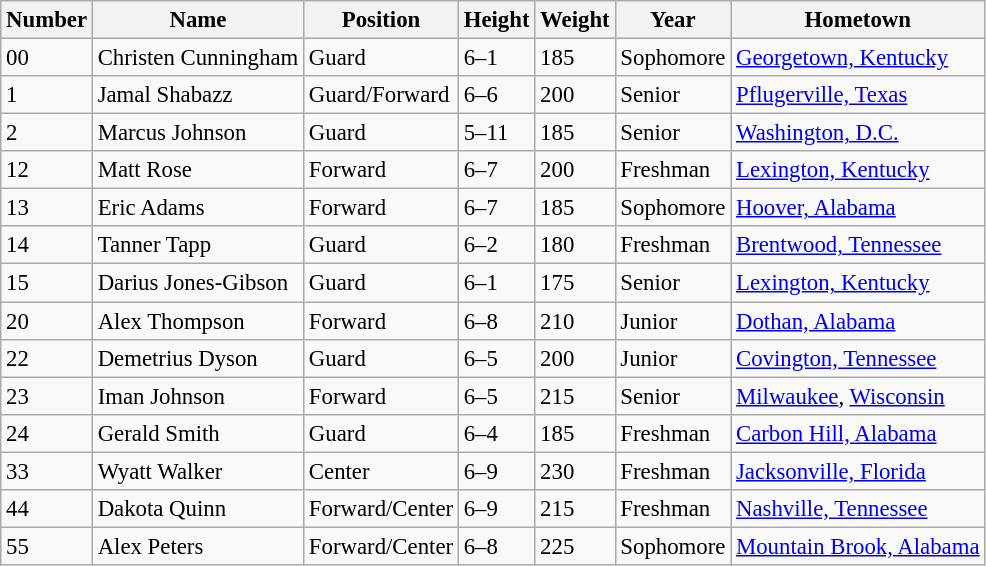<table class="wikitable sortable" style="font-size: 95%;">
<tr>
<th>Number</th>
<th>Name</th>
<th>Position</th>
<th>Height</th>
<th>Weight</th>
<th>Year</th>
<th>Hometown</th>
</tr>
<tr>
<td>00</td>
<td>Christen Cunningham</td>
<td>Guard</td>
<td>6–1</td>
<td>185</td>
<td>Sophomore</td>
<td><a href='#'>Georgetown, Kentucky</a></td>
</tr>
<tr>
<td>1</td>
<td>Jamal Shabazz</td>
<td>Guard/Forward</td>
<td>6–6</td>
<td>200</td>
<td>Senior</td>
<td><a href='#'>Pflugerville, Texas</a></td>
</tr>
<tr>
<td>2</td>
<td>Marcus Johnson</td>
<td>Guard</td>
<td>5–11</td>
<td>185</td>
<td>Senior</td>
<td><a href='#'>Washington, D.C.</a></td>
</tr>
<tr>
<td>12</td>
<td>Matt Rose</td>
<td>Forward</td>
<td>6–7</td>
<td>200</td>
<td>Freshman</td>
<td><a href='#'>Lexington, Kentucky</a></td>
</tr>
<tr>
<td>13</td>
<td>Eric Adams</td>
<td>Forward</td>
<td>6–7</td>
<td>185</td>
<td>Sophomore</td>
<td><a href='#'>Hoover, Alabama</a></td>
</tr>
<tr>
<td>14</td>
<td>Tanner Tapp</td>
<td>Guard</td>
<td>6–2</td>
<td>180</td>
<td>Freshman</td>
<td><a href='#'>Brentwood, Tennessee</a></td>
</tr>
<tr>
<td>15</td>
<td>Darius Jones-Gibson</td>
<td>Guard</td>
<td>6–1</td>
<td>175</td>
<td>Senior</td>
<td><a href='#'>Lexington, Kentucky</a></td>
</tr>
<tr>
<td>20</td>
<td>Alex Thompson</td>
<td>Forward</td>
<td>6–8</td>
<td>210</td>
<td>Junior</td>
<td><a href='#'>Dothan, Alabama</a></td>
</tr>
<tr>
<td>22</td>
<td>Demetrius Dyson</td>
<td>Guard</td>
<td>6–5</td>
<td>200</td>
<td>Junior</td>
<td><a href='#'>Covington, Tennessee</a></td>
</tr>
<tr>
<td>23</td>
<td>Iman Johnson</td>
<td>Forward</td>
<td>6–5</td>
<td>215</td>
<td>Senior</td>
<td><a href='#'>Milwaukee</a>, <a href='#'>Wisconsin</a></td>
</tr>
<tr>
<td>24</td>
<td>Gerald Smith</td>
<td>Guard</td>
<td>6–4</td>
<td>185</td>
<td>Freshman</td>
<td><a href='#'>Carbon Hill, Alabama</a></td>
</tr>
<tr>
<td>33</td>
<td>Wyatt Walker</td>
<td>Center</td>
<td>6–9</td>
<td>230</td>
<td>Freshman</td>
<td><a href='#'>Jacksonville, Florida</a></td>
</tr>
<tr>
<td>44</td>
<td>Dakota Quinn</td>
<td>Forward/Center</td>
<td>6–9</td>
<td>215</td>
<td>Freshman</td>
<td><a href='#'>Nashville, Tennessee</a></td>
</tr>
<tr>
<td>55</td>
<td>Alex Peters</td>
<td>Forward/Center</td>
<td>6–8</td>
<td>225</td>
<td>Sophomore</td>
<td><a href='#'>Mountain Brook, Alabama</a></td>
</tr>
</table>
